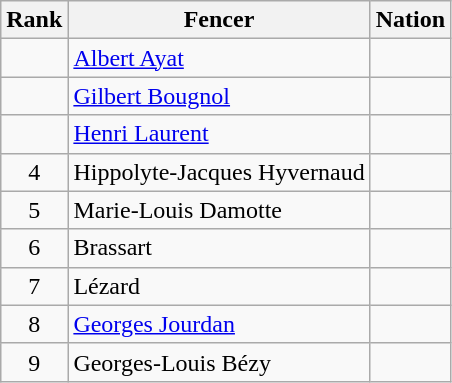<table class="wikitable sortable" style="text-align:center">
<tr>
<th>Rank</th>
<th>Fencer</th>
<th>Nation</th>
</tr>
<tr>
<td></td>
<td align=left><a href='#'>Albert Ayat</a></td>
<td align=left></td>
</tr>
<tr>
<td></td>
<td align=left><a href='#'>Gilbert Bougnol</a></td>
<td align=left></td>
</tr>
<tr>
<td></td>
<td align=left><a href='#'>Henri Laurent</a></td>
<td align=left></td>
</tr>
<tr>
<td>4</td>
<td align=left>Hippolyte-Jacques Hyvernaud</td>
<td align=left></td>
</tr>
<tr>
<td>5</td>
<td align=left>Marie-Louis Damotte</td>
<td align=left></td>
</tr>
<tr>
<td>6</td>
<td align=left>Brassart</td>
<td align=left></td>
</tr>
<tr>
<td>7</td>
<td align=left>Lézard</td>
<td align=left></td>
</tr>
<tr>
<td>8</td>
<td align=left><a href='#'>Georges Jourdan</a></td>
<td align=left></td>
</tr>
<tr>
<td>9</td>
<td align=left>Georges-Louis Bézy</td>
<td align=left></td>
</tr>
</table>
